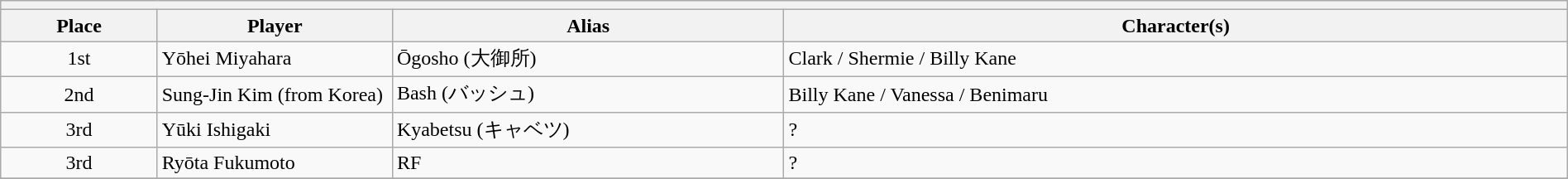<table class="wikitable" width=100%>
<tr>
<th colspan=4></th>
</tr>
<tr>
<th width=10%>Place</th>
<th width=15%>Player</th>
<th width=25%>Alias</th>
<th width=50%>Character(s)</th>
</tr>
<tr>
<td align=center>1st</td>
<td>Yōhei Miyahara</td>
<td>Ōgosho (大御所)</td>
<td>Clark / Shermie / Billy Kane</td>
</tr>
<tr>
<td align=center>2nd</td>
<td>Sung-Jin Kim (from Korea)</td>
<td>Bash (バッシュ)</td>
<td>Billy Kane / Vanessa / Benimaru</td>
</tr>
<tr>
<td align=center>3rd</td>
<td>Yūki Ishigaki</td>
<td>Kyabetsu (キャベツ)</td>
<td>?</td>
</tr>
<tr>
<td align=center>3rd</td>
<td>Ryōta Fukumoto</td>
<td>RF</td>
<td>?</td>
</tr>
<tr>
</tr>
</table>
